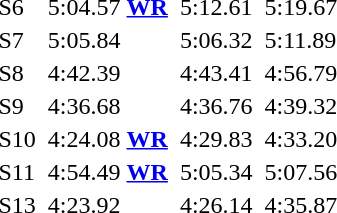<table>
<tr>
<td>S6 <br></td>
<td></td>
<td>5:04.57 <strong><a href='#'>WR</a></strong></td>
<td></td>
<td>5:12.61</td>
<td></td>
<td>5:19.67</td>
</tr>
<tr>
<td>S7 <br></td>
<td></td>
<td>5:05.84</td>
<td></td>
<td>5:06.32</td>
<td></td>
<td>5:11.89</td>
</tr>
<tr>
<td>S8 <br></td>
<td></td>
<td>4:42.39</td>
<td></td>
<td>4:43.41</td>
<td></td>
<td>4:56.79</td>
</tr>
<tr>
<td>S9 <br></td>
<td></td>
<td>4:36.68</td>
<td></td>
<td>4:36.76</td>
<td></td>
<td>4:39.32</td>
</tr>
<tr>
<td>S10 <br></td>
<td></td>
<td>4:24.08 <strong><a href='#'>WR</a></strong></td>
<td></td>
<td>4:29.83</td>
<td></td>
<td>4:33.20</td>
</tr>
<tr>
<td>S11 <br></td>
<td></td>
<td>4:54.49 <strong><a href='#'>WR</a></strong></td>
<td></td>
<td>5:05.34</td>
<td></td>
<td>5:07.56</td>
</tr>
<tr>
<td>S13 <br></td>
<td></td>
<td>4:23.92</td>
<td></td>
<td>4:26.14</td>
<td></td>
<td>4:35.87</td>
</tr>
</table>
